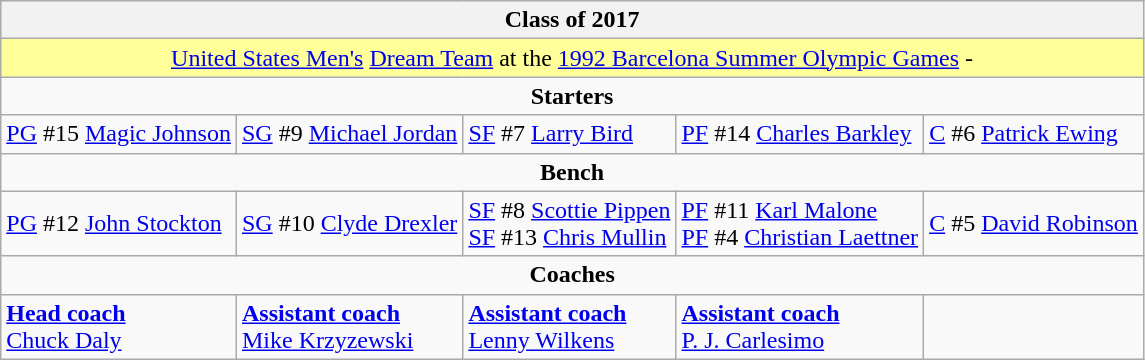<table class="wikitable">
<tr>
<th colspan="5">Class of 2017</th>
</tr>
<tr>
<td colspan="5" style="background:#ff9; text-align:center"> <a href='#'>United States Men's</a> <a href='#'>Dream Team</a> at the <a href='#'>1992 Barcelona Summer Olympic Games</a> - </td>
</tr>
<tr>
<td colspan="5" style="text-align:center"><strong>Starters</strong></td>
</tr>
<tr>
<td><a href='#'>PG</a> #15 <a href='#'>Magic Johnson</a></td>
<td><a href='#'>SG</a> #9 <a href='#'>Michael Jordan</a></td>
<td><a href='#'>SF</a> #7 <a href='#'>Larry Bird</a></td>
<td><a href='#'>PF</a> #14 <a href='#'>Charles Barkley</a></td>
<td><a href='#'>C</a> #6 <a href='#'>Patrick Ewing</a></td>
</tr>
<tr>
<td colspan="5" style="text-align:center"><strong>Bench</strong></td>
</tr>
<tr>
<td><a href='#'>PG</a> #12 <a href='#'>John Stockton</a></td>
<td><a href='#'>SG</a> #10 <a href='#'>Clyde Drexler</a></td>
<td><a href='#'>SF</a> #8 <a href='#'>Scottie Pippen</a> <br> <a href='#'>SF</a> #13 <a href='#'>Chris Mullin</a></td>
<td><a href='#'>PF</a> #11 <a href='#'>Karl Malone</a> <br> <a href='#'>PF</a> #4 <a href='#'>Christian Laettner</a></td>
<td><a href='#'>C</a> #5 <a href='#'>David Robinson</a></td>
</tr>
<tr>
<td colspan="5" style="text-align:center"><strong>Coaches</strong></td>
</tr>
<tr>
<td><strong><a href='#'>Head coach</a></strong> <br> <a href='#'>Chuck Daly</a></td>
<td><strong><a href='#'>Assistant coach</a></strong> <br> <a href='#'>Mike Krzyzewski</a></td>
<td><strong><a href='#'>Assistant coach</a></strong> <br> <a href='#'>Lenny Wilkens</a></td>
<td><strong><a href='#'>Assistant coach</a></strong> <br> <a href='#'>P. J. Carlesimo</a></td>
<td></td>
</tr>
</table>
